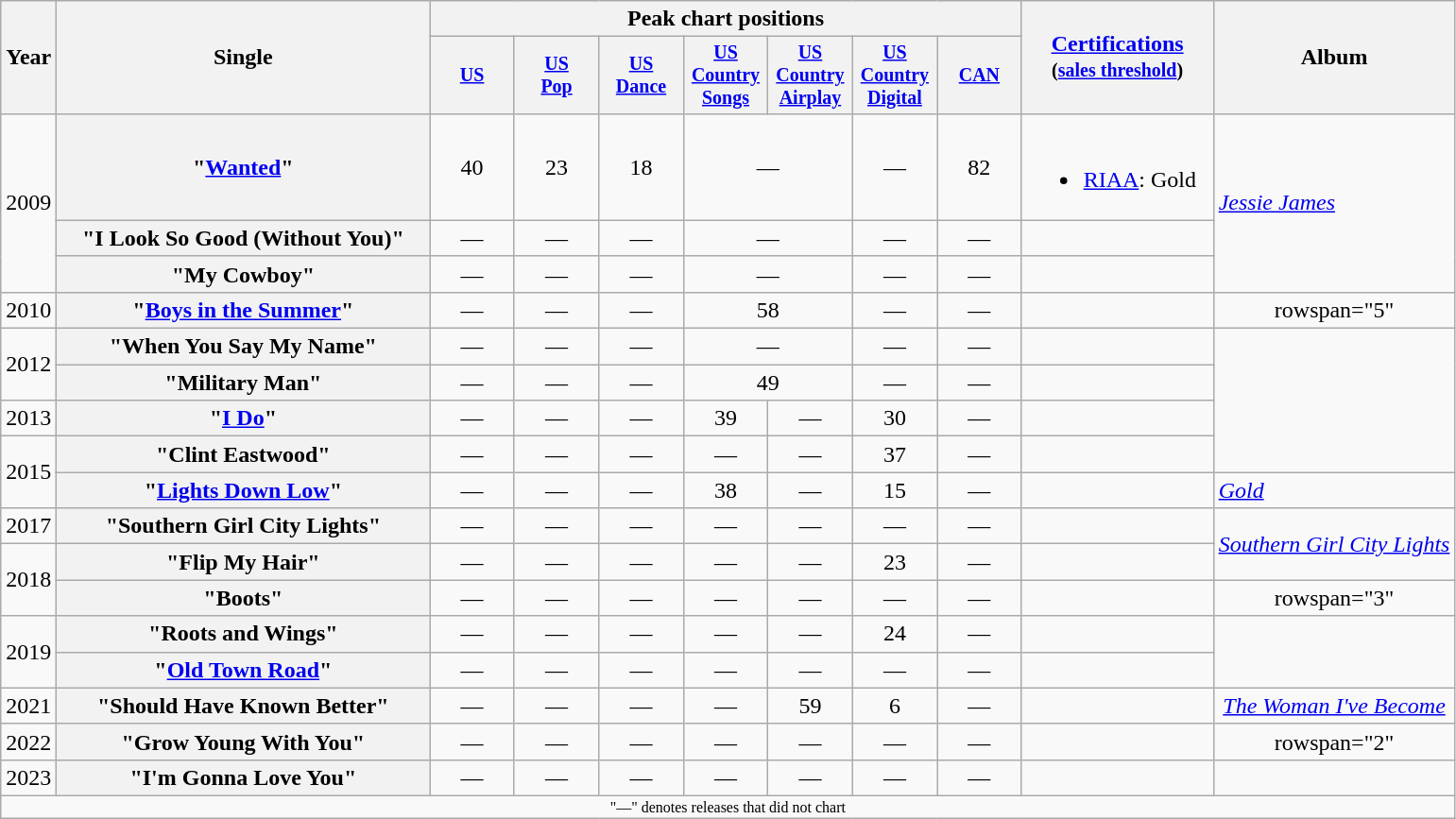<table class="wikitable plainrowheaders" style="text-align:center;">
<tr>
<th rowspan="2">Year</th>
<th rowspan="2" style="width:16em;">Single</th>
<th colspan="7">Peak chart positions</th>
<th rowspan="2" style="width:8em;"><a href='#'>Certifications</a><br><small>(<a href='#'>sales threshold</a>)</small></th>
<th rowspan="2">Album</th>
</tr>
<tr style="font-size:smaller;">
<th style="width:4em;"><a href='#'>US</a><br></th>
<th style="width:4em;"><a href='#'>US<br>Pop</a><br></th>
<th style="width:4em;"><a href='#'>US Dance</a><br></th>
<th style="width:4em;"><a href='#'>US Country Songs</a><br></th>
<th style="width:4em;"><a href='#'>US Country Airplay</a><br></th>
<th style="width:4em;"><a href='#'>US Country Digital</a><br></th>
<th style="width:4em;"><a href='#'>CAN</a><br></th>
</tr>
<tr>
<td rowspan="3">2009</td>
<th scope="row">"<a href='#'>Wanted</a>"</th>
<td>40</td>
<td>23</td>
<td>18</td>
<td colspan="2">—</td>
<td>—</td>
<td>82</td>
<td style="text-align:left;"><br><ul><li><a href='#'>RIAA</a>: Gold</li></ul></td>
<td style="text-align:left;" rowspan="3"><em><a href='#'>Jessie James</a></em></td>
</tr>
<tr>
<th scope="row">"I Look So Good (Without You)"</th>
<td>—</td>
<td>—</td>
<td>—</td>
<td colspan="2">—</td>
<td>—</td>
<td>—</td>
<td></td>
</tr>
<tr>
<th scope="row">"My Cowboy"</th>
<td>—</td>
<td>—</td>
<td>—</td>
<td colspan="2">—</td>
<td>—</td>
<td>—</td>
<td></td>
</tr>
<tr>
<td>2010</td>
<th scope="row">"<a href='#'>Boys in the Summer</a>"</th>
<td>—</td>
<td>—</td>
<td>—</td>
<td colspan="2">58</td>
<td>—</td>
<td>—</td>
<td></td>
<td>rowspan="5" </td>
</tr>
<tr>
<td rowspan="2">2012</td>
<th scope="row">"When You Say My Name"</th>
<td>—</td>
<td>—</td>
<td>—</td>
<td colspan="2">—</td>
<td>—</td>
<td>—</td>
<td></td>
</tr>
<tr>
<th scope="row">"Military Man"</th>
<td>—</td>
<td>—</td>
<td>—</td>
<td colspan="2">49</td>
<td>—</td>
<td>—</td>
<td></td>
</tr>
<tr>
<td>2013</td>
<th scope="row">"<a href='#'>I Do</a>"</th>
<td>—</td>
<td>—</td>
<td>—</td>
<td>39</td>
<td>—</td>
<td>30</td>
<td>—</td>
<td></td>
</tr>
<tr>
<td rowspan="2">2015</td>
<th scope="row">"Clint Eastwood"</th>
<td>—</td>
<td>—</td>
<td>—</td>
<td>—</td>
<td>—</td>
<td>37</td>
<td>—</td>
<td></td>
</tr>
<tr>
<th scope="row">"<a href='#'>Lights Down Low</a>"</th>
<td>—</td>
<td>—</td>
<td>—</td>
<td>38</td>
<td>—</td>
<td>15</td>
<td>—</td>
<td></td>
<td style="text-align:left;"><em><a href='#'>Gold</a></em></td>
</tr>
<tr>
<td>2017</td>
<th scope="row">"Southern Girl City Lights"</th>
<td>—</td>
<td>—</td>
<td>—</td>
<td>—</td>
<td>—</td>
<td>—</td>
<td>—</td>
<td></td>
<td style="text-align:left;" rowspan="2"><em><a href='#'>Southern Girl City Lights</a></em></td>
</tr>
<tr>
<td rowspan="2">2018</td>
<th scope="row">"Flip My Hair"</th>
<td>—</td>
<td>—</td>
<td>—</td>
<td>—</td>
<td>—</td>
<td>23</td>
<td>—</td>
</tr>
<tr>
<th scope="row">"Boots"</th>
<td>—</td>
<td>—</td>
<td>—</td>
<td>—</td>
<td>—</td>
<td>—</td>
<td>—</td>
<td></td>
<td>rowspan="3" </td>
</tr>
<tr>
<td rowspan="2">2019</td>
<th scope="row">"Roots and Wings"</th>
<td>—</td>
<td>—</td>
<td>—</td>
<td>—</td>
<td>—</td>
<td>24</td>
<td>—</td>
<td></td>
</tr>
<tr>
<th scope="row">"<a href='#'>Old Town Road</a>"</th>
<td>—</td>
<td>—</td>
<td>—</td>
<td>—</td>
<td>—</td>
<td>—</td>
<td>—</td>
<td></td>
</tr>
<tr>
<td>2021</td>
<th scope="row">"Should Have Known Better"</th>
<td>—</td>
<td>—</td>
<td>—</td>
<td>—</td>
<td>59</td>
<td>6</td>
<td>—</td>
<td></td>
<td><em><a href='#'>The Woman I've Become</a></em></td>
</tr>
<tr>
<td>2022</td>
<th scope="row">"Grow Young With You"</th>
<td>—</td>
<td>—</td>
<td>—</td>
<td>—</td>
<td>—</td>
<td>—</td>
<td>—</td>
<td></td>
<td>rowspan="2" </td>
</tr>
<tr>
<td>2023</td>
<th scope="row">"I'm Gonna Love You"</th>
<td>—</td>
<td>—</td>
<td>—</td>
<td>—</td>
<td>—</td>
<td>—</td>
<td>—</td>
<td></td>
</tr>
<tr>
<td colspan="11" style="font-size:8pt">"—" denotes releases that did not chart</td>
</tr>
</table>
